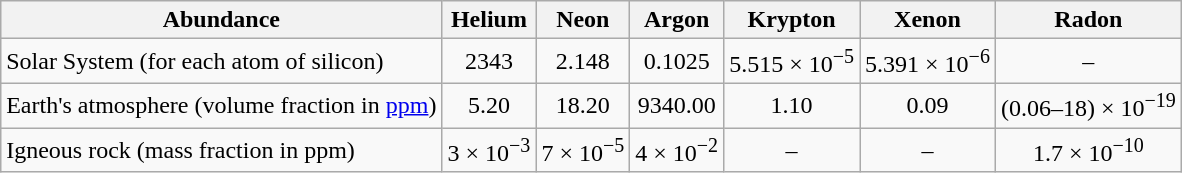<table class="wikitable" style="text-align: center; margin-left: auto; margin-right: auto; border: none;">
<tr>
<th>Abundance</th>
<th>Helium</th>
<th>Neon</th>
<th>Argon</th>
<th>Krypton</th>
<th>Xenon</th>
<th>Radon</th>
</tr>
<tr>
<td align="left">Solar System (for each atom of silicon)</td>
<td>2343</td>
<td>2.148</td>
<td>0.1025</td>
<td>5.515 × 10<sup>−5</sup></td>
<td>5.391 × 10<sup>−6</sup></td>
<td>–</td>
</tr>
<tr>
<td align="left">Earth's atmosphere (volume fraction in <a href='#'>ppm</a>)</td>
<td>5.20</td>
<td>18.20</td>
<td>9340.00</td>
<td>1.10</td>
<td>0.09</td>
<td>(0.06–18) × 10<sup>−19</sup></td>
</tr>
<tr>
<td align="left">Igneous rock (mass fraction in ppm)</td>
<td>3 × 10<sup>−3</sup></td>
<td>7 × 10<sup>−5</sup></td>
<td>4 × 10<sup>−2</sup></td>
<td>–</td>
<td>–</td>
<td>1.7 × 10<sup>−10</sup></td>
</tr>
</table>
